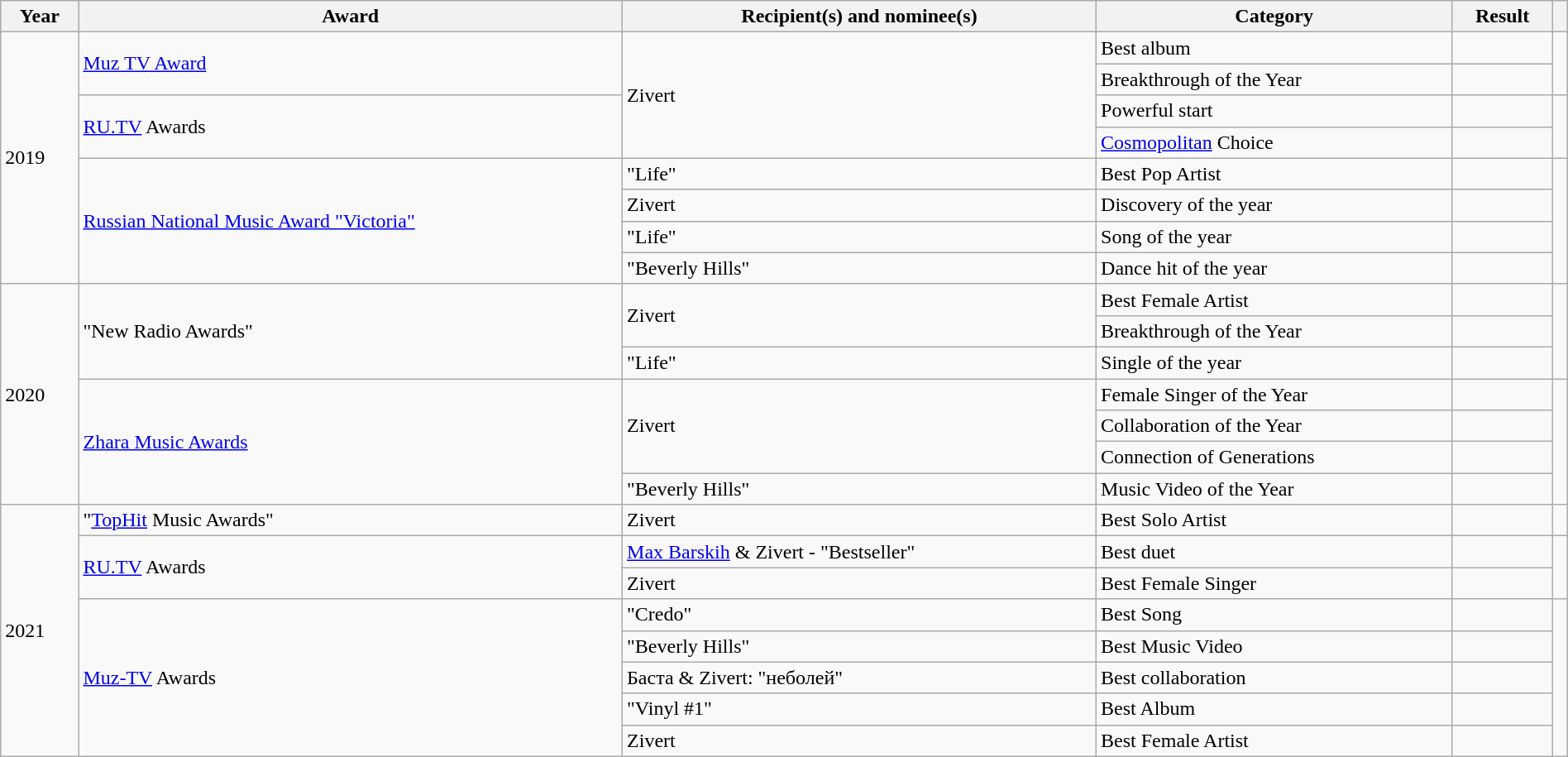<table class="wikitable sortable plainrowheaders" style="width:100%">
<tr>
<th scope="col">Year</th>
<th scope="col">Award</th>
<th scope="col">Recipient(s) and nominee(s)</th>
<th scope="col">Category</th>
<th scope="col">Result</th>
<th scope="col" class="unsortable"></th>
</tr>
<tr>
<td rowspan="8">2019</td>
<td rowspan="2"><a href='#'>Muz TV Award</a></td>
<td rowspan="4">Zivert</td>
<td>Best album</td>
<td></td>
<td rowspan="2"></td>
</tr>
<tr>
<td>Breakthrough of the Year</td>
<td></td>
</tr>
<tr>
<td rowspan="2"><a href='#'>RU.TV</a> Awards</td>
<td>Powerful start</td>
<td></td>
<td rowspan="2"></td>
</tr>
<tr>
<td><a href='#'>Cosmopolitan</a> Choice</td>
<td></td>
</tr>
<tr>
<td rowspan="4"><a href='#'>Russian National Music Award "Victoria"</a></td>
<td>"Life"</td>
<td>Best Pop Artist</td>
<td></td>
<td rowspan="4"></td>
</tr>
<tr>
<td>Zivert</td>
<td>Discovery of the year</td>
<td></td>
</tr>
<tr>
<td>"Life"</td>
<td>Song of the year</td>
<td></td>
</tr>
<tr>
<td>"Beverly Hills"</td>
<td>Dance hit of the year</td>
<td></td>
</tr>
<tr>
<td rowspan="7">2020</td>
<td rowspan="3">"New Radio Awards"</td>
<td rowspan="2">Zivert</td>
<td>Best Female Artist</td>
<td></td>
<td rowspan="3"></td>
</tr>
<tr>
<td>Breakthrough of the Year</td>
<td></td>
</tr>
<tr>
<td>"Life"</td>
<td>Single of the year</td>
<td></td>
</tr>
<tr>
<td rowspan="4"><a href='#'>Zhara Music Awards</a></td>
<td rowspan="3">Zivert</td>
<td>Female Singer of the Year</td>
<td></td>
<td rowspan="4"></td>
</tr>
<tr>
<td>Collaboration of the Year</td>
<td></td>
</tr>
<tr>
<td>Connection of Generations</td>
<td></td>
</tr>
<tr>
<td>"Beverly Hills"</td>
<td>Music Video of the Year</td>
<td></td>
</tr>
<tr>
<td rowspan="8">2021</td>
<td rowspan="1">"<a href='#'>TopHit</a> Music Awards"</td>
<td rowspan="1">Zivert</td>
<td>Best Solo Artist</td>
<td></td>
<td rowspan="1"></td>
</tr>
<tr>
<td rowspan="2"><a href='#'>RU.TV</a> Awards</td>
<td rowspan="1"><a href='#'>Max Barskih</a> & Zivert - "Bestseller"</td>
<td>Best duet</td>
<td></td>
<td rowspan="2"></td>
</tr>
<tr>
<td>Zivert</td>
<td>Best Female Singer</td>
<td></td>
</tr>
<tr>
<td rowspan="5"><a href='#'>Muz-TV</a> Awards</td>
<td rowspan="1">"Credo"</td>
<td>Best Song</td>
<td></td>
<td rowspan="5"></td>
</tr>
<tr>
<td>"Beverly Hills"</td>
<td>Best Music Video</td>
<td></td>
</tr>
<tr>
<td>Баста & Zivert: "неболей"</td>
<td>Best collaboration</td>
<td></td>
</tr>
<tr>
<td>"Vinyl #1"</td>
<td>Best Album</td>
<td></td>
</tr>
<tr>
<td>Zivert</td>
<td>Best Female Artist</td>
<td></td>
</tr>
</table>
